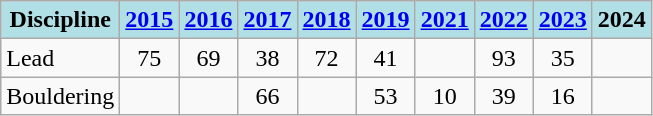<table class="wikitable" style="text-align: center">
<tr>
<th style="background: #b0e0e6;">Discipline</th>
<th style="background: #b0e0e6"><a href='#'>2015</a></th>
<th style="background: #b0e0e6"><a href='#'>2016</a></th>
<th style="background: #b0e0e6"><a href='#'>2017</a></th>
<th style="background: #b0e0e6"><a href='#'>2018</a></th>
<th style="background: #b0e0e6"><a href='#'>2019</a></th>
<th style="background: #b0e0e6"><a href='#'>2021</a></th>
<th style="background: #b0e0e6"><a href='#'>2022</a></th>
<th style="background: #b0e0e6"><a href='#'>2023</a></th>
<th style="background: #b0e0e6">2024</th>
</tr>
<tr>
<td align="left">Lead</td>
<td>75</td>
<td>69</td>
<td>38</td>
<td>72</td>
<td>41</td>
<td></td>
<td>93</td>
<td>35</td>
<td></td>
</tr>
<tr>
<td align="left">Bouldering</td>
<td></td>
<td></td>
<td>66</td>
<td></td>
<td>53</td>
<td>10</td>
<td>39</td>
<td>16</td>
<td></td>
</tr>
</table>
